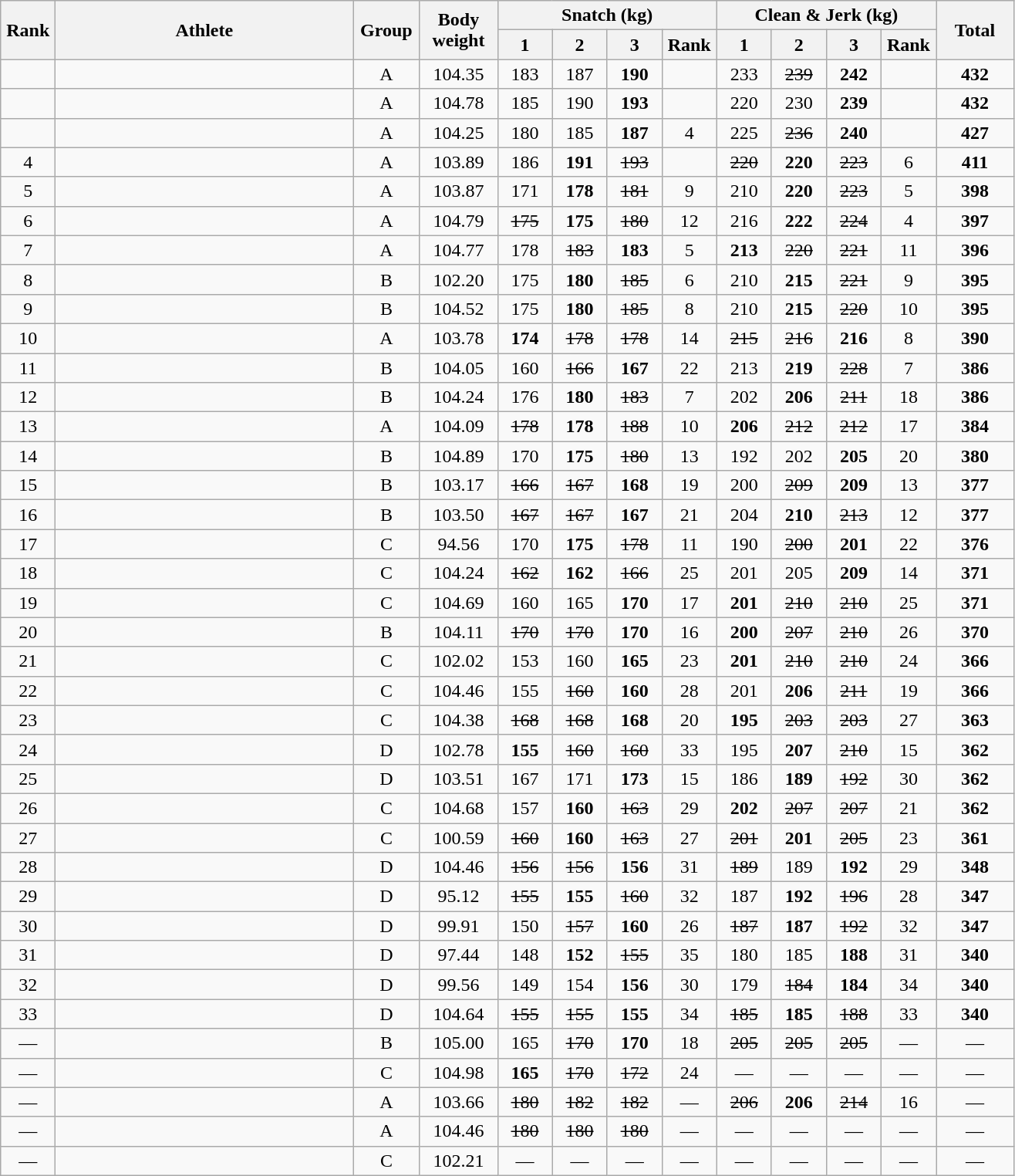<table class = "wikitable" style="text-align:center;">
<tr>
<th rowspan=2 width=40>Rank</th>
<th rowspan=2 width=250>Athlete</th>
<th rowspan=2 width=50>Group</th>
<th rowspan=2 width=60>Body weight</th>
<th colspan=4>Snatch (kg)</th>
<th colspan=4>Clean & Jerk (kg)</th>
<th rowspan=2 width=60>Total</th>
</tr>
<tr>
<th width=40>1</th>
<th width=40>2</th>
<th width=40>3</th>
<th width=40>Rank</th>
<th width=40>1</th>
<th width=40>2</th>
<th width=40>3</th>
<th width=40>Rank</th>
</tr>
<tr>
<td></td>
<td align=left></td>
<td>A</td>
<td>104.35</td>
<td>183</td>
<td>187</td>
<td><strong>190</strong></td>
<td></td>
<td>233</td>
<td><s>239</s></td>
<td><strong>242</strong></td>
<td></td>
<td><strong>432</strong></td>
</tr>
<tr>
<td></td>
<td align=left></td>
<td>A</td>
<td>104.78</td>
<td>185</td>
<td>190</td>
<td><strong>193</strong></td>
<td></td>
<td>220</td>
<td>230</td>
<td><strong>239</strong></td>
<td></td>
<td><strong>432</strong></td>
</tr>
<tr>
<td></td>
<td align=left></td>
<td>A</td>
<td>104.25</td>
<td>180</td>
<td>185</td>
<td><strong>187</strong></td>
<td>4</td>
<td>225</td>
<td><s>236</s></td>
<td><strong>240</strong></td>
<td></td>
<td><strong>427</strong></td>
</tr>
<tr>
<td>4</td>
<td align=left></td>
<td>A</td>
<td>103.89</td>
<td>186</td>
<td><strong>191</strong></td>
<td><s>193</s></td>
<td></td>
<td><s>220</s></td>
<td><strong>220</strong></td>
<td><s>223</s></td>
<td>6</td>
<td><strong>411</strong></td>
</tr>
<tr>
<td>5</td>
<td align=left></td>
<td>A</td>
<td>103.87</td>
<td>171</td>
<td><strong>178</strong></td>
<td><s>181</s></td>
<td>9</td>
<td>210</td>
<td><strong>220</strong></td>
<td><s>223</s></td>
<td>5</td>
<td><strong>398</strong></td>
</tr>
<tr>
<td>6</td>
<td align=left></td>
<td>A</td>
<td>104.79</td>
<td><s>175</s></td>
<td><strong>175</strong></td>
<td><s>180</s></td>
<td>12</td>
<td>216</td>
<td><strong>222</strong></td>
<td><s>224</s></td>
<td>4</td>
<td><strong>397</strong></td>
</tr>
<tr>
<td>7</td>
<td align=left></td>
<td>A</td>
<td>104.77</td>
<td>178</td>
<td><s>183</s></td>
<td><strong>183</strong></td>
<td>5</td>
<td><strong>213</strong></td>
<td><s>220</s></td>
<td><s>221</s></td>
<td>11</td>
<td><strong>396</strong></td>
</tr>
<tr>
<td>8</td>
<td align=left></td>
<td>B</td>
<td>102.20</td>
<td>175</td>
<td><strong>180</strong></td>
<td><s>185</s></td>
<td>6</td>
<td>210</td>
<td><strong>215</strong></td>
<td><s>221</s></td>
<td>9</td>
<td><strong>395</strong></td>
</tr>
<tr>
<td>9</td>
<td align=left></td>
<td>B</td>
<td>104.52</td>
<td>175</td>
<td><strong>180</strong></td>
<td><s>185</s></td>
<td>8</td>
<td>210</td>
<td><strong>215</strong></td>
<td><s>220</s></td>
<td>10</td>
<td><strong>395</strong></td>
</tr>
<tr>
<td>10</td>
<td align=left></td>
<td>A</td>
<td>103.78</td>
<td><strong>174</strong></td>
<td><s>178</s></td>
<td><s>178</s></td>
<td>14</td>
<td><s>215</s></td>
<td><s>216</s></td>
<td><strong>216</strong></td>
<td>8</td>
<td><strong>390</strong></td>
</tr>
<tr>
<td>11</td>
<td align=left></td>
<td>B</td>
<td>104.05</td>
<td>160</td>
<td><s>166</s></td>
<td><strong>167</strong></td>
<td>22</td>
<td>213</td>
<td><strong>219</strong></td>
<td><s>228</s></td>
<td>7</td>
<td><strong>386</strong></td>
</tr>
<tr>
<td>12</td>
<td align=left></td>
<td>B</td>
<td>104.24</td>
<td>176</td>
<td><strong>180</strong></td>
<td><s>183</s></td>
<td>7</td>
<td>202</td>
<td><strong>206</strong></td>
<td><s>211</s></td>
<td>18</td>
<td><strong>386</strong></td>
</tr>
<tr>
<td>13</td>
<td align=left></td>
<td>A</td>
<td>104.09</td>
<td><s>178</s></td>
<td><strong>178</strong></td>
<td><s>188</s></td>
<td>10</td>
<td><strong>206</strong></td>
<td><s>212</s></td>
<td><s>212</s></td>
<td>17</td>
<td><strong>384</strong></td>
</tr>
<tr>
<td>14</td>
<td align=left></td>
<td>B</td>
<td>104.89</td>
<td>170</td>
<td><strong>175</strong></td>
<td><s>180</s></td>
<td>13</td>
<td>192</td>
<td>202</td>
<td><strong>205</strong></td>
<td>20</td>
<td><strong>380</strong></td>
</tr>
<tr>
<td>15</td>
<td align=left></td>
<td>B</td>
<td>103.17</td>
<td><s>166</s></td>
<td><s>167</s></td>
<td><strong>168</strong></td>
<td>19</td>
<td>200</td>
<td><s>209</s></td>
<td><strong>209</strong></td>
<td>13</td>
<td><strong>377</strong></td>
</tr>
<tr>
<td>16</td>
<td align=left></td>
<td>B</td>
<td>103.50</td>
<td><s>167</s></td>
<td><s>167</s></td>
<td><strong>167</strong></td>
<td>21</td>
<td>204</td>
<td><strong>210</strong></td>
<td><s>213</s></td>
<td>12</td>
<td><strong>377</strong></td>
</tr>
<tr>
<td>17</td>
<td align=left></td>
<td>C</td>
<td>94.56</td>
<td>170</td>
<td><strong>175</strong></td>
<td><s>178</s></td>
<td>11</td>
<td>190</td>
<td><s>200</s></td>
<td><strong>201</strong></td>
<td>22</td>
<td><strong>376</strong></td>
</tr>
<tr>
<td>18</td>
<td align=left></td>
<td>C</td>
<td>104.24</td>
<td><s>162</s></td>
<td><strong>162</strong></td>
<td><s>166</s></td>
<td>25</td>
<td>201</td>
<td>205</td>
<td><strong>209</strong></td>
<td>14</td>
<td><strong>371</strong></td>
</tr>
<tr>
<td>19</td>
<td align=left></td>
<td>C</td>
<td>104.69</td>
<td>160</td>
<td>165</td>
<td><strong>170</strong></td>
<td>17</td>
<td><strong>201</strong></td>
<td><s>210</s></td>
<td><s>210</s></td>
<td>25</td>
<td><strong>371</strong></td>
</tr>
<tr>
<td>20</td>
<td align=left></td>
<td>B</td>
<td>104.11</td>
<td><s>170</s></td>
<td><s>170</s></td>
<td><strong>170</strong></td>
<td>16</td>
<td><strong>200</strong></td>
<td><s>207</s></td>
<td><s>210</s></td>
<td>26</td>
<td><strong>370</strong></td>
</tr>
<tr>
<td>21</td>
<td align=left></td>
<td>C</td>
<td>102.02</td>
<td>153</td>
<td>160</td>
<td><strong>165</strong></td>
<td>23</td>
<td><strong>201</strong></td>
<td><s>210</s></td>
<td><s>210</s></td>
<td>24</td>
<td><strong>366</strong></td>
</tr>
<tr>
<td>22</td>
<td align=left></td>
<td>C</td>
<td>104.46</td>
<td>155</td>
<td><s>160</s></td>
<td><strong>160</strong></td>
<td>28</td>
<td>201</td>
<td><strong>206</strong></td>
<td><s>211</s></td>
<td>19</td>
<td><strong>366</strong></td>
</tr>
<tr>
<td>23</td>
<td align=left></td>
<td>C</td>
<td>104.38</td>
<td><s>168</s></td>
<td><s>168</s></td>
<td><strong>168</strong></td>
<td>20</td>
<td><strong>195</strong></td>
<td><s>203</s></td>
<td><s>203</s></td>
<td>27</td>
<td><strong>363</strong></td>
</tr>
<tr>
<td>24</td>
<td align=left></td>
<td>D</td>
<td>102.78</td>
<td><strong>155</strong></td>
<td><s>160</s></td>
<td><s>160</s></td>
<td>33</td>
<td>195</td>
<td><strong>207</strong></td>
<td><s>210</s></td>
<td>15</td>
<td><strong>362</strong></td>
</tr>
<tr>
<td>25</td>
<td align=left></td>
<td>D</td>
<td>103.51</td>
<td>167</td>
<td>171</td>
<td><strong>173</strong></td>
<td>15</td>
<td>186</td>
<td><strong>189</strong></td>
<td><s>192</s></td>
<td>30</td>
<td><strong>362</strong></td>
</tr>
<tr>
<td>26</td>
<td align=left></td>
<td>C</td>
<td>104.68</td>
<td>157</td>
<td><strong>160</strong></td>
<td><s>163</s></td>
<td>29</td>
<td><strong>202</strong></td>
<td><s>207</s></td>
<td><s>207</s></td>
<td>21</td>
<td><strong>362</strong></td>
</tr>
<tr>
<td>27</td>
<td align=left></td>
<td>C</td>
<td>100.59</td>
<td><s>160</s></td>
<td><strong>160</strong></td>
<td><s>163</s></td>
<td>27</td>
<td><s>201</s></td>
<td><strong>201</strong></td>
<td><s>205</s></td>
<td>23</td>
<td><strong>361</strong></td>
</tr>
<tr>
<td>28</td>
<td align=left></td>
<td>D</td>
<td>104.46</td>
<td><s>156</s></td>
<td><s>156</s></td>
<td><strong>156</strong></td>
<td>31</td>
<td><s>189</s></td>
<td>189</td>
<td><strong>192</strong></td>
<td>29</td>
<td><strong>348</strong></td>
</tr>
<tr>
<td>29</td>
<td align=left></td>
<td>D</td>
<td>95.12</td>
<td><s>155</s></td>
<td><strong>155</strong></td>
<td><s>160</s></td>
<td>32</td>
<td>187</td>
<td><strong>192</strong></td>
<td><s>196</s></td>
<td>28</td>
<td><strong>347</strong></td>
</tr>
<tr>
<td>30</td>
<td align=left></td>
<td>D</td>
<td>99.91</td>
<td>150</td>
<td><s>157</s></td>
<td><strong>160</strong></td>
<td>26</td>
<td><s>187</s></td>
<td><strong>187</strong></td>
<td><s>192</s></td>
<td>32</td>
<td><strong>347</strong></td>
</tr>
<tr>
<td>31</td>
<td align=left></td>
<td>D</td>
<td>97.44</td>
<td>148</td>
<td><strong>152</strong></td>
<td><s>155</s></td>
<td>35</td>
<td>180</td>
<td>185</td>
<td><strong>188</strong></td>
<td>31</td>
<td><strong>340</strong></td>
</tr>
<tr>
<td>32</td>
<td align=left></td>
<td>D</td>
<td>99.56</td>
<td>149</td>
<td>154</td>
<td><strong>156</strong></td>
<td>30</td>
<td>179</td>
<td><s>184</s></td>
<td><strong>184</strong></td>
<td>34</td>
<td><strong>340</strong></td>
</tr>
<tr>
<td>33</td>
<td align=left></td>
<td>D</td>
<td>104.64</td>
<td><s>155</s></td>
<td><s>155</s></td>
<td><strong>155</strong></td>
<td>34</td>
<td><s>185</s></td>
<td><strong>185</strong></td>
<td><s>188</s></td>
<td>33</td>
<td><strong>340</strong></td>
</tr>
<tr>
<td>—</td>
<td align=left></td>
<td>B</td>
<td>105.00</td>
<td>165</td>
<td><s>170</s></td>
<td><strong>170</strong></td>
<td>18</td>
<td><s>205</s></td>
<td><s>205</s></td>
<td><s>205</s></td>
<td>—</td>
<td>—</td>
</tr>
<tr>
<td>—</td>
<td align=left></td>
<td>C</td>
<td>104.98</td>
<td><strong>165</strong></td>
<td><s>170</s></td>
<td><s>172</s></td>
<td>24</td>
<td>—</td>
<td>—</td>
<td>—</td>
<td>—</td>
<td>—</td>
</tr>
<tr>
<td>—</td>
<td align=left></td>
<td>A</td>
<td>103.66</td>
<td><s>180</s></td>
<td><s>182</s></td>
<td><s>182</s></td>
<td>—</td>
<td><s>206</s></td>
<td><strong>206</strong></td>
<td><s>214</s></td>
<td>16</td>
<td>—</td>
</tr>
<tr>
<td>—</td>
<td align=left></td>
<td>A</td>
<td>104.46</td>
<td><s>180</s></td>
<td><s>180</s></td>
<td><s>180</s></td>
<td>—</td>
<td>—</td>
<td>—</td>
<td>—</td>
<td>—</td>
<td>—</td>
</tr>
<tr>
<td>—</td>
<td align=left></td>
<td>C</td>
<td>102.21</td>
<td>—</td>
<td>—</td>
<td>—</td>
<td>—</td>
<td>—</td>
<td>—</td>
<td>—</td>
<td>—</td>
<td>—</td>
</tr>
</table>
